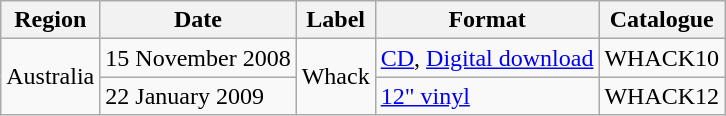<table class="wikitable">
<tr>
<th>Region</th>
<th>Date</th>
<th>Label</th>
<th>Format</th>
<th>Catalogue</th>
</tr>
<tr>
<td rowspan="2">Australia</td>
<td>15 November 2008</td>
<td rowspan="2">Whack</td>
<td><a href='#'>CD</a>, <a href='#'>Digital download</a></td>
<td>WHACK10</td>
</tr>
<tr>
<td>22 January 2009</td>
<td><a href='#'>12" vinyl</a></td>
<td>WHACK12</td>
</tr>
</table>
